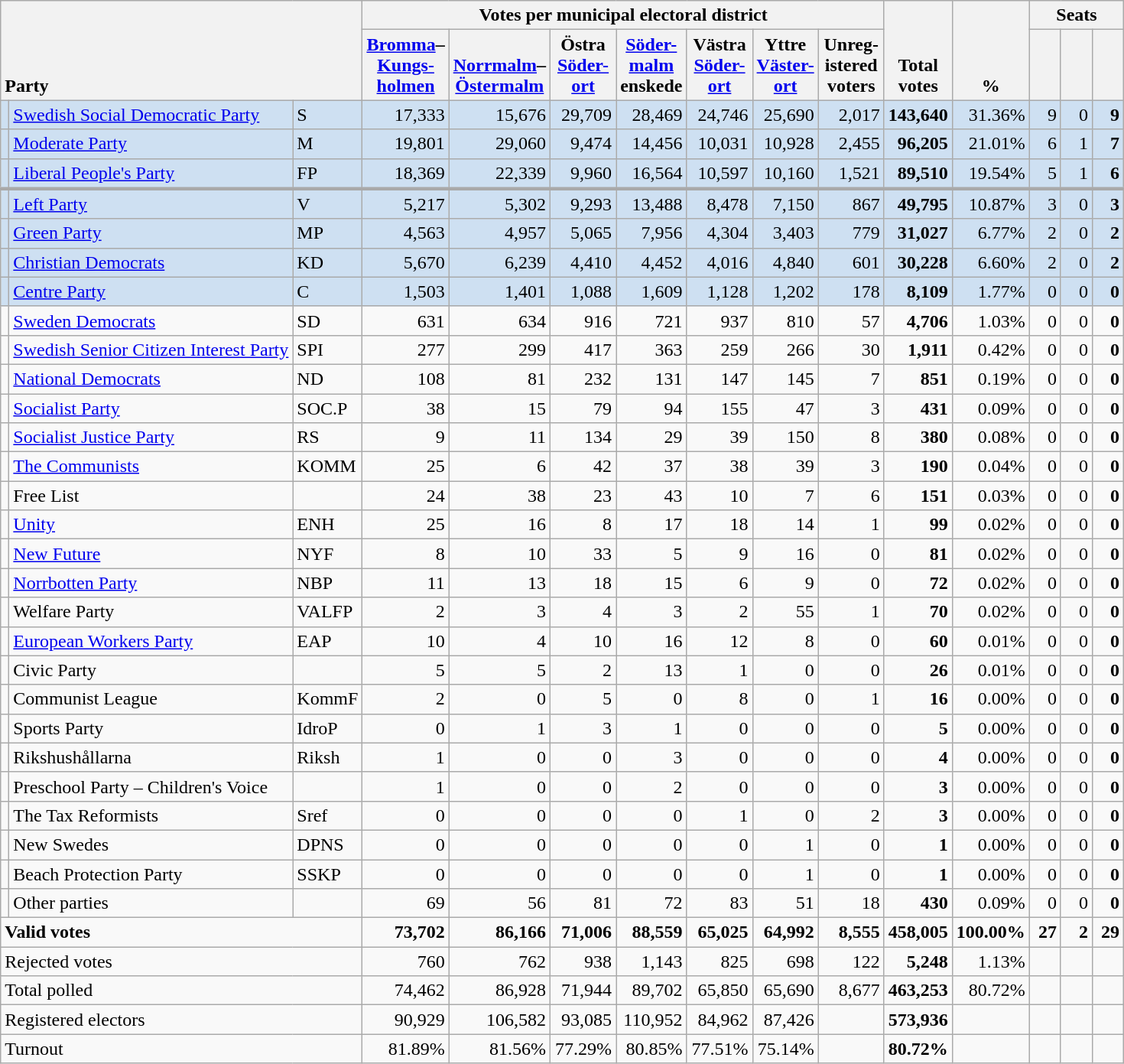<table class="wikitable" border="1" style="text-align:right;">
<tr>
<th style="text-align:left;" valign=bottom rowspan=2 colspan=3>Party</th>
<th colspan=7>Votes per municipal electoral district</th>
<th align=center valign=bottom rowspan=2 width="50">Total votes</th>
<th align=center valign=bottom rowspan=2 width="50">%</th>
<th colspan=3>Seats</th>
</tr>
<tr>
<th align=center valign=bottom width="50"><a href='#'>Bromma</a>–<a href='#'>Kungs- holmen</a></th>
<th align=center valign=bottom width="50"><a href='#'>Norrmalm</a>–<a href='#'>Östermalm</a></th>
<th align=center valign=bottom width="50">Östra <a href='#'>Söder- ort</a></th>
<th align=center valign=bottom width="50"><a href='#'>Söder- malm</a> enskede</th>
<th align=center valign=bottom width="50">Västra <a href='#'>Söder- ort</a></th>
<th align=center valign=bottom width="50">Yttre <a href='#'>Väster- ort</a></th>
<th align=center valign=bottom width="50">Unreg- istered voters</th>
<th align=center valign=bottom width="20"><small></small></th>
<th align=center valign=bottom width="20"><small><a href='#'></a></small></th>
<th align=center valign=bottom width="20"><small></small></th>
</tr>
<tr style="background:#CEE0F2;">
<td></td>
<td align=left style="white-space: nowrap;"><a href='#'>Swedish Social Democratic Party</a></td>
<td align=left>S</td>
<td>17,333</td>
<td>15,676</td>
<td>29,709</td>
<td>28,469</td>
<td>24,746</td>
<td>25,690</td>
<td>2,017</td>
<td><strong>143,640</strong></td>
<td>31.36%</td>
<td>9</td>
<td>0</td>
<td><strong>9</strong></td>
</tr>
<tr style="background:#CEE0F2;">
<td></td>
<td align=left><a href='#'>Moderate Party</a></td>
<td align=left>M</td>
<td>19,801</td>
<td>29,060</td>
<td>9,474</td>
<td>14,456</td>
<td>10,031</td>
<td>10,928</td>
<td>2,455</td>
<td><strong>96,205</strong></td>
<td>21.01%</td>
<td>6</td>
<td>1</td>
<td><strong>7</strong></td>
</tr>
<tr style="background:#CEE0F2;">
<td></td>
<td align=left><a href='#'>Liberal People's Party</a></td>
<td align=left>FP</td>
<td>18,369</td>
<td>22,339</td>
<td>9,960</td>
<td>16,564</td>
<td>10,597</td>
<td>10,160</td>
<td>1,521</td>
<td><strong>89,510</strong></td>
<td>19.54%</td>
<td>5</td>
<td>1</td>
<td><strong>6</strong></td>
</tr>
<tr style="background:#CEE0F2; border-top:3px solid darkgray;">
<td></td>
<td align=left><a href='#'>Left Party</a></td>
<td align=left>V</td>
<td>5,217</td>
<td>5,302</td>
<td>9,293</td>
<td>13,488</td>
<td>8,478</td>
<td>7,150</td>
<td>867</td>
<td><strong>49,795</strong></td>
<td>10.87%</td>
<td>3</td>
<td>0</td>
<td><strong>3</strong></td>
</tr>
<tr style="background:#CEE0F2;">
<td></td>
<td align=left><a href='#'>Green Party</a></td>
<td align=left>MP</td>
<td>4,563</td>
<td>4,957</td>
<td>5,065</td>
<td>7,956</td>
<td>4,304</td>
<td>3,403</td>
<td>779</td>
<td><strong>31,027</strong></td>
<td>6.77%</td>
<td>2</td>
<td>0</td>
<td><strong>2</strong></td>
</tr>
<tr style="background:#CEE0F2;">
<td></td>
<td align=left><a href='#'>Christian Democrats</a></td>
<td align=left>KD</td>
<td>5,670</td>
<td>6,239</td>
<td>4,410</td>
<td>4,452</td>
<td>4,016</td>
<td>4,840</td>
<td>601</td>
<td><strong>30,228</strong></td>
<td>6.60%</td>
<td>2</td>
<td>0</td>
<td><strong>2</strong></td>
</tr>
<tr style="background:#CEE0F2;">
<td></td>
<td align=left><a href='#'>Centre Party</a></td>
<td align=left>C</td>
<td>1,503</td>
<td>1,401</td>
<td>1,088</td>
<td>1,609</td>
<td>1,128</td>
<td>1,202</td>
<td>178</td>
<td><strong>8,109</strong></td>
<td>1.77%</td>
<td>0</td>
<td>0</td>
<td><strong>0</strong></td>
</tr>
<tr>
<td></td>
<td align=left><a href='#'>Sweden Democrats</a></td>
<td align=left>SD</td>
<td>631</td>
<td>634</td>
<td>916</td>
<td>721</td>
<td>937</td>
<td>810</td>
<td>57</td>
<td><strong>4,706</strong></td>
<td>1.03%</td>
<td>0</td>
<td>0</td>
<td><strong>0</strong></td>
</tr>
<tr>
<td></td>
<td align=left><a href='#'>Swedish Senior Citizen Interest Party</a></td>
<td align=left>SPI</td>
<td>277</td>
<td>299</td>
<td>417</td>
<td>363</td>
<td>259</td>
<td>266</td>
<td>30</td>
<td><strong>1,911</strong></td>
<td>0.42%</td>
<td>0</td>
<td>0</td>
<td><strong>0</strong></td>
</tr>
<tr>
<td></td>
<td align=left><a href='#'>National Democrats</a></td>
<td align=left>ND</td>
<td>108</td>
<td>81</td>
<td>232</td>
<td>131</td>
<td>147</td>
<td>145</td>
<td>7</td>
<td><strong>851</strong></td>
<td>0.19%</td>
<td>0</td>
<td>0</td>
<td><strong>0</strong></td>
</tr>
<tr>
<td></td>
<td align=left><a href='#'>Socialist Party</a></td>
<td align=left>SOC.P</td>
<td>38</td>
<td>15</td>
<td>79</td>
<td>94</td>
<td>155</td>
<td>47</td>
<td>3</td>
<td><strong>431</strong></td>
<td>0.09%</td>
<td>0</td>
<td>0</td>
<td><strong>0</strong></td>
</tr>
<tr>
<td></td>
<td align=left><a href='#'>Socialist Justice Party</a></td>
<td align=left>RS</td>
<td>9</td>
<td>11</td>
<td>134</td>
<td>29</td>
<td>39</td>
<td>150</td>
<td>8</td>
<td><strong>380</strong></td>
<td>0.08%</td>
<td>0</td>
<td>0</td>
<td><strong>0</strong></td>
</tr>
<tr>
<td></td>
<td align=left><a href='#'>The Communists</a></td>
<td align=left>KOMM</td>
<td>25</td>
<td>6</td>
<td>42</td>
<td>37</td>
<td>38</td>
<td>39</td>
<td>3</td>
<td><strong>190</strong></td>
<td>0.04%</td>
<td>0</td>
<td>0</td>
<td><strong>0</strong></td>
</tr>
<tr>
<td></td>
<td align=left>Free List</td>
<td></td>
<td>24</td>
<td>38</td>
<td>23</td>
<td>43</td>
<td>10</td>
<td>7</td>
<td>6</td>
<td><strong>151</strong></td>
<td>0.03%</td>
<td>0</td>
<td>0</td>
<td><strong>0</strong></td>
</tr>
<tr>
<td></td>
<td align=left><a href='#'>Unity</a></td>
<td align=left>ENH</td>
<td>25</td>
<td>16</td>
<td>8</td>
<td>17</td>
<td>18</td>
<td>14</td>
<td>1</td>
<td><strong>99</strong></td>
<td>0.02%</td>
<td>0</td>
<td>0</td>
<td><strong>0</strong></td>
</tr>
<tr>
<td></td>
<td align=left><a href='#'>New Future</a></td>
<td align=left>NYF</td>
<td>8</td>
<td>10</td>
<td>33</td>
<td>5</td>
<td>9</td>
<td>16</td>
<td>0</td>
<td><strong>81</strong></td>
<td>0.02%</td>
<td>0</td>
<td>0</td>
<td><strong>0</strong></td>
</tr>
<tr>
<td></td>
<td align=left><a href='#'>Norrbotten Party</a></td>
<td align=left>NBP</td>
<td>11</td>
<td>13</td>
<td>18</td>
<td>15</td>
<td>6</td>
<td>9</td>
<td>0</td>
<td><strong>72</strong></td>
<td>0.02%</td>
<td>0</td>
<td>0</td>
<td><strong>0</strong></td>
</tr>
<tr>
<td></td>
<td align=left>Welfare Party</td>
<td align=left>VALFP</td>
<td>2</td>
<td>3</td>
<td>4</td>
<td>3</td>
<td>2</td>
<td>55</td>
<td>1</td>
<td><strong>70</strong></td>
<td>0.02%</td>
<td>0</td>
<td>0</td>
<td><strong>0</strong></td>
</tr>
<tr>
<td></td>
<td align=left><a href='#'>European Workers Party</a></td>
<td align=left>EAP</td>
<td>10</td>
<td>4</td>
<td>10</td>
<td>16</td>
<td>12</td>
<td>8</td>
<td>0</td>
<td><strong>60</strong></td>
<td>0.01%</td>
<td>0</td>
<td>0</td>
<td><strong>0</strong></td>
</tr>
<tr>
<td></td>
<td align=left>Civic Party</td>
<td></td>
<td>5</td>
<td>5</td>
<td>2</td>
<td>13</td>
<td>1</td>
<td>0</td>
<td>0</td>
<td><strong>26</strong></td>
<td>0.01%</td>
<td>0</td>
<td>0</td>
<td><strong>0</strong></td>
</tr>
<tr>
<td></td>
<td align=left>Communist League</td>
<td align=left>KommF</td>
<td>2</td>
<td>0</td>
<td>5</td>
<td>0</td>
<td>8</td>
<td>0</td>
<td>1</td>
<td><strong>16</strong></td>
<td>0.00%</td>
<td>0</td>
<td>0</td>
<td><strong>0</strong></td>
</tr>
<tr>
<td></td>
<td align=left>Sports Party</td>
<td align=left>IdroP</td>
<td>0</td>
<td>1</td>
<td>3</td>
<td>1</td>
<td>0</td>
<td>0</td>
<td>0</td>
<td><strong>5</strong></td>
<td>0.00%</td>
<td>0</td>
<td>0</td>
<td><strong>0</strong></td>
</tr>
<tr>
<td></td>
<td align=left>Rikshushållarna</td>
<td align=left>Riksh</td>
<td>1</td>
<td>0</td>
<td>0</td>
<td>3</td>
<td>0</td>
<td>0</td>
<td>0</td>
<td><strong>4</strong></td>
<td>0.00%</td>
<td>0</td>
<td>0</td>
<td><strong>0</strong></td>
</tr>
<tr>
<td></td>
<td align=left>Preschool Party – Children's Voice</td>
<td></td>
<td>1</td>
<td>0</td>
<td>0</td>
<td>2</td>
<td>0</td>
<td>0</td>
<td>0</td>
<td><strong>3</strong></td>
<td>0.00%</td>
<td>0</td>
<td>0</td>
<td><strong>0</strong></td>
</tr>
<tr>
<td></td>
<td align=left>The Tax Reformists</td>
<td align=left>Sref</td>
<td>0</td>
<td>0</td>
<td>0</td>
<td>0</td>
<td>1</td>
<td>0</td>
<td>2</td>
<td><strong>3</strong></td>
<td>0.00%</td>
<td>0</td>
<td>0</td>
<td><strong>0</strong></td>
</tr>
<tr>
<td></td>
<td align=left>New Swedes</td>
<td align=left>DPNS</td>
<td>0</td>
<td>0</td>
<td>0</td>
<td>0</td>
<td>0</td>
<td>1</td>
<td>0</td>
<td><strong>1</strong></td>
<td>0.00%</td>
<td>0</td>
<td>0</td>
<td><strong>0</strong></td>
</tr>
<tr>
<td></td>
<td align=left>Beach Protection Party</td>
<td align=left>SSKP</td>
<td>0</td>
<td>0</td>
<td>0</td>
<td>0</td>
<td>0</td>
<td>1</td>
<td>0</td>
<td><strong>1</strong></td>
<td>0.00%</td>
<td>0</td>
<td>0</td>
<td><strong>0</strong></td>
</tr>
<tr>
<td></td>
<td align=left>Other parties</td>
<td></td>
<td>69</td>
<td>56</td>
<td>81</td>
<td>72</td>
<td>83</td>
<td>51</td>
<td>18</td>
<td><strong>430</strong></td>
<td>0.09%</td>
<td>0</td>
<td>0</td>
<td><strong>0</strong></td>
</tr>
<tr style="font-weight:bold">
<td align=left colspan=3>Valid votes</td>
<td>73,702</td>
<td>86,166</td>
<td>71,006</td>
<td>88,559</td>
<td>65,025</td>
<td>64,992</td>
<td>8,555</td>
<td>458,005</td>
<td>100.00%</td>
<td>27</td>
<td>2</td>
<td>29</td>
</tr>
<tr>
<td align=left colspan=3>Rejected votes</td>
<td>760</td>
<td>762</td>
<td>938</td>
<td>1,143</td>
<td>825</td>
<td>698</td>
<td>122</td>
<td><strong>5,248</strong></td>
<td>1.13%</td>
<td></td>
<td></td>
<td></td>
</tr>
<tr>
<td align=left colspan=3>Total polled</td>
<td>74,462</td>
<td>86,928</td>
<td>71,944</td>
<td>89,702</td>
<td>65,850</td>
<td>65,690</td>
<td>8,677</td>
<td><strong>463,253</strong></td>
<td>80.72%</td>
<td></td>
<td></td>
<td></td>
</tr>
<tr>
<td align=left colspan=3>Registered electors</td>
<td>90,929</td>
<td>106,582</td>
<td>93,085</td>
<td>110,952</td>
<td>84,962</td>
<td>87,426</td>
<td></td>
<td><strong>573,936</strong></td>
<td></td>
<td></td>
<td></td>
<td></td>
</tr>
<tr>
<td align=left colspan=3>Turnout</td>
<td>81.89%</td>
<td>81.56%</td>
<td>77.29%</td>
<td>80.85%</td>
<td>77.51%</td>
<td>75.14%</td>
<td></td>
<td><strong>80.72%</strong></td>
<td></td>
<td></td>
<td></td>
<td></td>
</tr>
</table>
